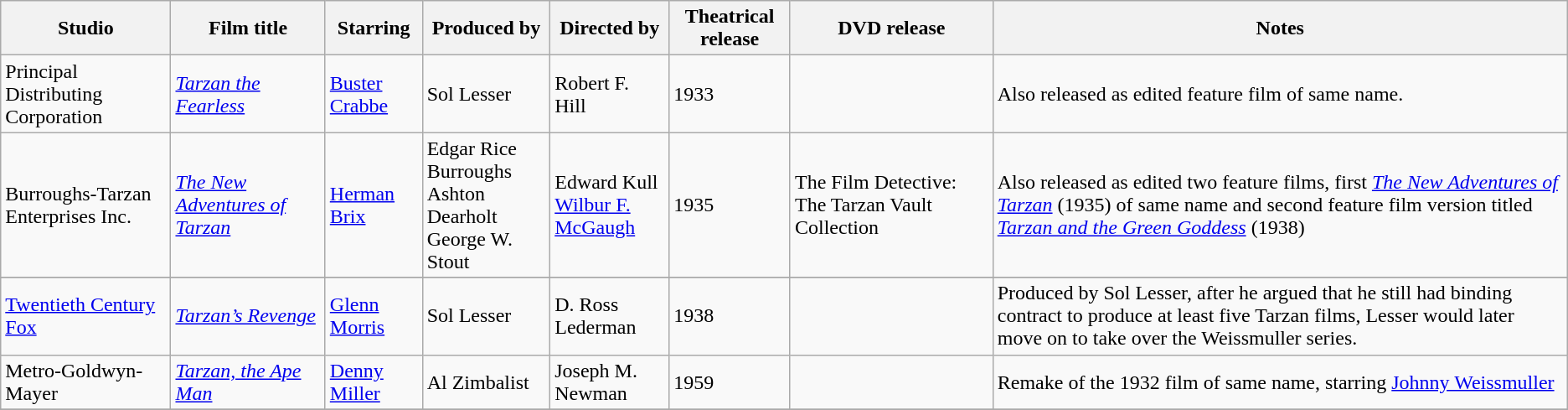<table class="sortable wikitable">
<tr>
<th>Studio</th>
<th>Film title</th>
<th>Starring</th>
<th>Produced by</th>
<th>Directed by</th>
<th>Theatrical release</th>
<th>DVD release</th>
<th>Notes</th>
</tr>
<tr>
<td>Principal Distributing Corporation</td>
<td><em><a href='#'>Tarzan the Fearless</a></em></td>
<td><a href='#'>Buster Crabbe</a></td>
<td>Sol Lesser</td>
<td>Robert F. Hill</td>
<td>1933</td>
<td></td>
<td>Also released as edited feature film of same name.</td>
</tr>
<tr>
<td>Burroughs-Tarzan Enterprises Inc.</td>
<td><em><a href='#'>The New Adventures of Tarzan</a></em></td>
<td><a href='#'>Herman Brix</a></td>
<td>Edgar Rice Burroughs<br>Ashton Dearholt<br>George W. Stout</td>
<td>Edward Kull<br><a href='#'>Wilbur F. McGaugh</a></td>
<td>1935</td>
<td>The Film Detective: The Tarzan Vault Collection</td>
<td>Also released as edited two feature films, first  <em><a href='#'>The New Adventures of Tarzan</a></em> (1935) of same name and second feature film version titled <em><a href='#'>Tarzan and the Green Goddess</a></em> (1938)</td>
</tr>
<tr>
</tr>
<tr>
<td><a href='#'>Twentieth Century Fox</a></td>
<td><em><a href='#'>Tarzan’s Revenge</a></em></td>
<td><a href='#'>Glenn Morris</a></td>
<td>Sol Lesser</td>
<td>D. Ross Lederman</td>
<td>1938</td>
<td></td>
<td>Produced by Sol Lesser, after he argued that he still had binding contract to produce at least five Tarzan films, Lesser would later move on to take over the Weissmuller series.</td>
</tr>
<tr>
<td>Metro-Goldwyn-Mayer</td>
<td><em><a href='#'>Tarzan, the Ape Man</a></em></td>
<td><a href='#'>Denny Miller</a></td>
<td>Al Zimbalist</td>
<td>Joseph M. Newman</td>
<td>1959</td>
<td></td>
<td>Remake of the 1932 film of same name, starring <a href='#'>Johnny Weissmuller</a></td>
</tr>
<tr>
</tr>
</table>
